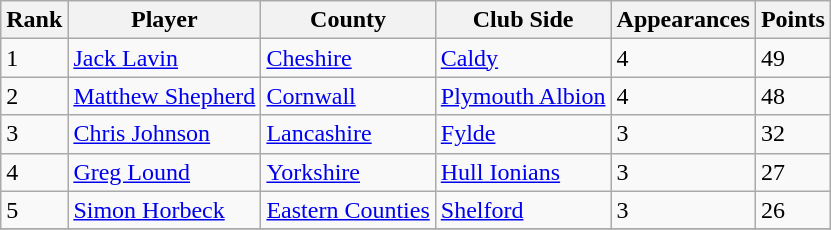<table class="wikitable">
<tr>
<th>Rank</th>
<th>Player</th>
<th>County</th>
<th>Club Side</th>
<th>Appearances</th>
<th>Points</th>
</tr>
<tr>
<td>1</td>
<td> <a href='#'>Jack Lavin</a></td>
<td><a href='#'>Cheshire</a></td>
<td><a href='#'>Caldy</a></td>
<td>4</td>
<td>49</td>
</tr>
<tr>
<td>2</td>
<td> <a href='#'>Matthew Shepherd</a></td>
<td><a href='#'>Cornwall</a></td>
<td><a href='#'>Plymouth Albion</a></td>
<td>4</td>
<td>48</td>
</tr>
<tr>
<td>3</td>
<td> <a href='#'>Chris Johnson</a></td>
<td><a href='#'>Lancashire</a></td>
<td><a href='#'>Fylde</a></td>
<td>3</td>
<td>32</td>
</tr>
<tr>
<td>4</td>
<td> <a href='#'>Greg Lound</a></td>
<td><a href='#'>Yorkshire</a></td>
<td><a href='#'>Hull Ionians</a></td>
<td>3</td>
<td>27</td>
</tr>
<tr>
<td>5</td>
<td> <a href='#'>Simon Horbeck</a></td>
<td><a href='#'>Eastern Counties</a></td>
<td><a href='#'>Shelford</a></td>
<td>3</td>
<td>26</td>
</tr>
<tr>
</tr>
</table>
